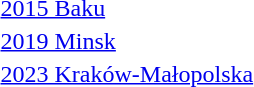<table>
<tr valign="center">
<td><a href='#'>2015 Baku</a><br></td>
<td></td>
<td></td>
<td></td>
</tr>
<tr valign="center">
<td><a href='#'>2019 Minsk</a><br></td>
<td></td>
<td></td>
<td></td>
</tr>
<tr valign="center">
<td><a href='#'>2023 Kraków-Małopolska</a><br></td>
<td></td>
<td></td>
<td></td>
</tr>
</table>
